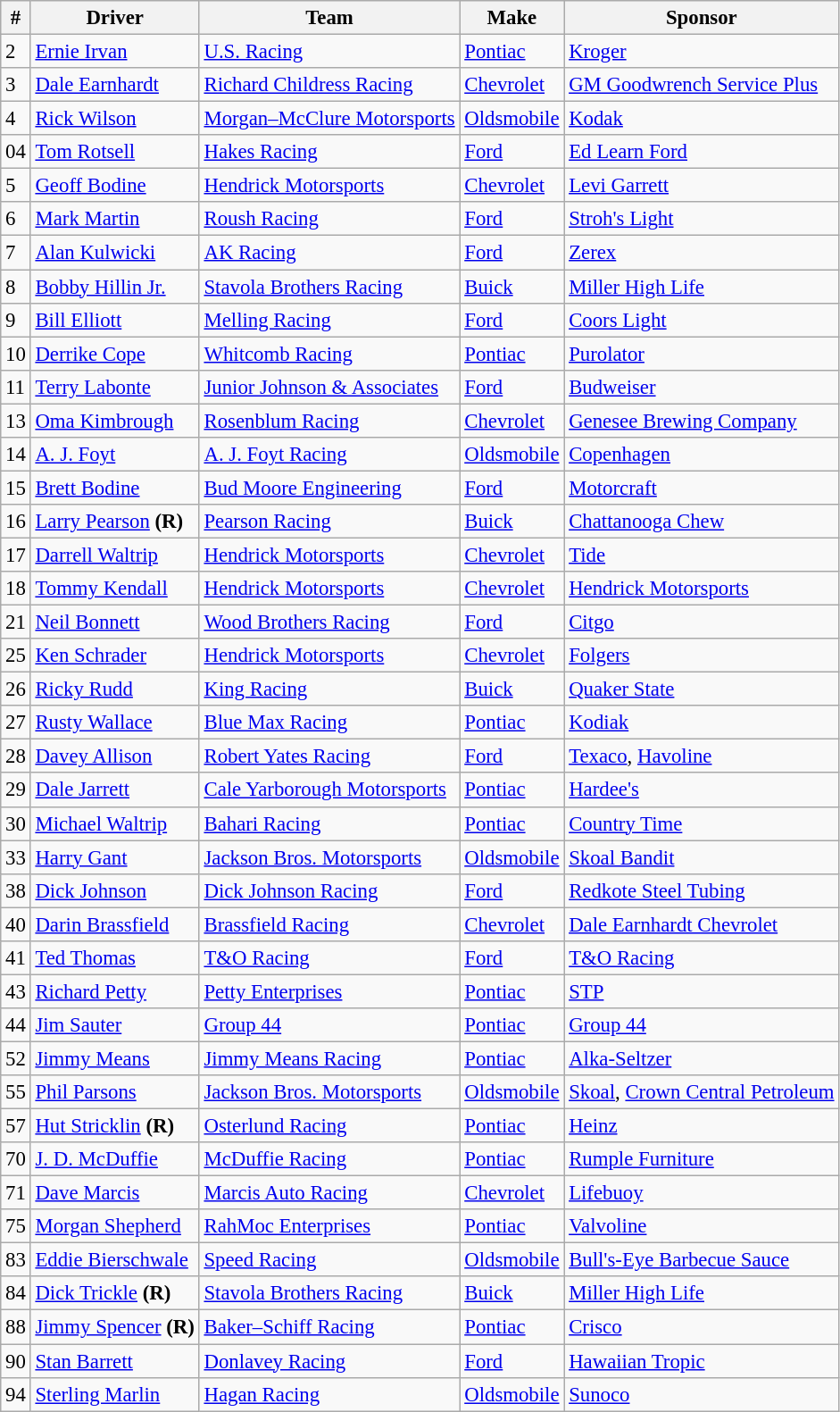<table class="wikitable" style="font-size:95%">
<tr>
<th>#</th>
<th>Driver</th>
<th>Team</th>
<th>Make</th>
<th>Sponsor</th>
</tr>
<tr>
<td>2</td>
<td><a href='#'>Ernie Irvan</a></td>
<td><a href='#'>U.S. Racing</a></td>
<td><a href='#'>Pontiac</a></td>
<td><a href='#'>Kroger</a></td>
</tr>
<tr>
<td>3</td>
<td><a href='#'>Dale Earnhardt</a></td>
<td><a href='#'>Richard Childress Racing</a></td>
<td><a href='#'>Chevrolet</a></td>
<td><a href='#'>GM Goodwrench Service Plus</a></td>
</tr>
<tr>
<td>4</td>
<td><a href='#'>Rick Wilson</a></td>
<td><a href='#'>Morgan–McClure Motorsports</a></td>
<td><a href='#'>Oldsmobile</a></td>
<td><a href='#'>Kodak</a></td>
</tr>
<tr>
<td>04</td>
<td><a href='#'>Tom Rotsell</a></td>
<td><a href='#'>Hakes Racing</a></td>
<td><a href='#'>Ford</a></td>
<td><a href='#'>Ed Learn Ford</a></td>
</tr>
<tr>
<td>5</td>
<td><a href='#'>Geoff Bodine</a></td>
<td><a href='#'>Hendrick Motorsports</a></td>
<td><a href='#'>Chevrolet</a></td>
<td><a href='#'>Levi Garrett</a></td>
</tr>
<tr>
<td>6</td>
<td><a href='#'>Mark Martin</a></td>
<td><a href='#'>Roush Racing</a></td>
<td><a href='#'>Ford</a></td>
<td><a href='#'>Stroh's Light</a></td>
</tr>
<tr>
<td>7</td>
<td><a href='#'>Alan Kulwicki</a></td>
<td><a href='#'>AK Racing</a></td>
<td><a href='#'>Ford</a></td>
<td><a href='#'>Zerex</a></td>
</tr>
<tr>
<td>8</td>
<td><a href='#'>Bobby Hillin Jr.</a></td>
<td><a href='#'>Stavola Brothers Racing</a></td>
<td><a href='#'>Buick</a></td>
<td><a href='#'>Miller High Life</a></td>
</tr>
<tr>
<td>9</td>
<td><a href='#'>Bill Elliott</a></td>
<td><a href='#'>Melling Racing</a></td>
<td><a href='#'>Ford</a></td>
<td><a href='#'>Coors Light</a></td>
</tr>
<tr>
<td>10</td>
<td><a href='#'>Derrike Cope</a></td>
<td><a href='#'>Whitcomb Racing</a></td>
<td><a href='#'>Pontiac</a></td>
<td><a href='#'>Purolator</a></td>
</tr>
<tr>
<td>11</td>
<td><a href='#'>Terry Labonte</a></td>
<td><a href='#'>Junior Johnson & Associates</a></td>
<td><a href='#'>Ford</a></td>
<td><a href='#'>Budweiser</a></td>
</tr>
<tr>
<td>13</td>
<td><a href='#'>Oma Kimbrough</a></td>
<td><a href='#'>Rosenblum Racing</a></td>
<td><a href='#'>Chevrolet</a></td>
<td><a href='#'>Genesee Brewing Company</a></td>
</tr>
<tr>
<td>14</td>
<td><a href='#'>A. J. Foyt</a></td>
<td><a href='#'>A. J. Foyt Racing</a></td>
<td><a href='#'>Oldsmobile</a></td>
<td><a href='#'>Copenhagen</a></td>
</tr>
<tr>
<td>15</td>
<td><a href='#'>Brett Bodine</a></td>
<td><a href='#'>Bud Moore Engineering</a></td>
<td><a href='#'>Ford</a></td>
<td><a href='#'>Motorcraft</a></td>
</tr>
<tr>
<td>16</td>
<td><a href='#'>Larry Pearson</a> <strong>(R)</strong></td>
<td><a href='#'>Pearson Racing</a></td>
<td><a href='#'>Buick</a></td>
<td><a href='#'>Chattanooga Chew</a></td>
</tr>
<tr>
<td>17</td>
<td><a href='#'>Darrell Waltrip</a></td>
<td><a href='#'>Hendrick Motorsports</a></td>
<td><a href='#'>Chevrolet</a></td>
<td><a href='#'>Tide</a></td>
</tr>
<tr>
<td>18</td>
<td><a href='#'>Tommy Kendall</a></td>
<td><a href='#'>Hendrick Motorsports</a></td>
<td><a href='#'>Chevrolet</a></td>
<td><a href='#'>Hendrick Motorsports</a></td>
</tr>
<tr>
<td>21</td>
<td><a href='#'>Neil Bonnett</a></td>
<td><a href='#'>Wood Brothers Racing</a></td>
<td><a href='#'>Ford</a></td>
<td><a href='#'>Citgo</a></td>
</tr>
<tr>
<td>25</td>
<td><a href='#'>Ken Schrader</a></td>
<td><a href='#'>Hendrick Motorsports</a></td>
<td><a href='#'>Chevrolet</a></td>
<td><a href='#'>Folgers</a></td>
</tr>
<tr>
<td>26</td>
<td><a href='#'>Ricky Rudd</a></td>
<td><a href='#'>King Racing</a></td>
<td><a href='#'>Buick</a></td>
<td><a href='#'>Quaker State</a></td>
</tr>
<tr>
<td>27</td>
<td><a href='#'>Rusty Wallace</a></td>
<td><a href='#'>Blue Max Racing</a></td>
<td><a href='#'>Pontiac</a></td>
<td><a href='#'>Kodiak</a></td>
</tr>
<tr>
<td>28</td>
<td><a href='#'>Davey Allison</a></td>
<td><a href='#'>Robert Yates Racing</a></td>
<td><a href='#'>Ford</a></td>
<td><a href='#'>Texaco</a>, <a href='#'>Havoline</a></td>
</tr>
<tr>
<td>29</td>
<td><a href='#'>Dale Jarrett</a></td>
<td><a href='#'>Cale Yarborough Motorsports</a></td>
<td><a href='#'>Pontiac</a></td>
<td><a href='#'>Hardee's</a></td>
</tr>
<tr>
<td>30</td>
<td><a href='#'>Michael Waltrip</a></td>
<td><a href='#'>Bahari Racing</a></td>
<td><a href='#'>Pontiac</a></td>
<td><a href='#'>Country Time</a></td>
</tr>
<tr>
<td>33</td>
<td><a href='#'>Harry Gant</a></td>
<td><a href='#'>Jackson Bros. Motorsports</a></td>
<td><a href='#'>Oldsmobile</a></td>
<td><a href='#'>Skoal Bandit</a></td>
</tr>
<tr>
<td>38</td>
<td><a href='#'>Dick Johnson</a></td>
<td><a href='#'>Dick Johnson Racing</a></td>
<td><a href='#'>Ford</a></td>
<td><a href='#'>Redkote Steel Tubing</a></td>
</tr>
<tr>
<td>40</td>
<td><a href='#'>Darin Brassfield</a></td>
<td><a href='#'>Brassfield Racing</a></td>
<td><a href='#'>Chevrolet</a></td>
<td><a href='#'>Dale Earnhardt Chevrolet</a></td>
</tr>
<tr>
<td>41</td>
<td><a href='#'>Ted Thomas</a></td>
<td><a href='#'>T&O Racing</a></td>
<td><a href='#'>Ford</a></td>
<td><a href='#'>T&O Racing</a></td>
</tr>
<tr>
<td>43</td>
<td><a href='#'>Richard Petty</a></td>
<td><a href='#'>Petty Enterprises</a></td>
<td><a href='#'>Pontiac</a></td>
<td><a href='#'>STP</a></td>
</tr>
<tr>
<td>44</td>
<td><a href='#'>Jim Sauter</a></td>
<td><a href='#'>Group 44</a></td>
<td><a href='#'>Pontiac</a></td>
<td><a href='#'>Group 44</a></td>
</tr>
<tr>
<td>52</td>
<td><a href='#'>Jimmy Means</a></td>
<td><a href='#'>Jimmy Means Racing</a></td>
<td><a href='#'>Pontiac</a></td>
<td><a href='#'>Alka-Seltzer</a></td>
</tr>
<tr>
<td>55</td>
<td><a href='#'>Phil Parsons</a></td>
<td><a href='#'>Jackson Bros. Motorsports</a></td>
<td><a href='#'>Oldsmobile</a></td>
<td><a href='#'>Skoal</a>, <a href='#'>Crown Central Petroleum</a></td>
</tr>
<tr>
<td>57</td>
<td><a href='#'>Hut Stricklin</a> <strong>(R)</strong></td>
<td><a href='#'>Osterlund Racing</a></td>
<td><a href='#'>Pontiac</a></td>
<td><a href='#'>Heinz</a></td>
</tr>
<tr>
<td>70</td>
<td><a href='#'>J. D. McDuffie</a></td>
<td><a href='#'>McDuffie Racing</a></td>
<td><a href='#'>Pontiac</a></td>
<td><a href='#'>Rumple Furniture</a></td>
</tr>
<tr>
<td>71</td>
<td><a href='#'>Dave Marcis</a></td>
<td><a href='#'>Marcis Auto Racing</a></td>
<td><a href='#'>Chevrolet</a></td>
<td><a href='#'>Lifebuoy</a></td>
</tr>
<tr>
<td>75</td>
<td><a href='#'>Morgan Shepherd</a></td>
<td><a href='#'>RahMoc Enterprises</a></td>
<td><a href='#'>Pontiac</a></td>
<td><a href='#'>Valvoline</a></td>
</tr>
<tr>
<td>83</td>
<td><a href='#'>Eddie Bierschwale</a></td>
<td><a href='#'>Speed Racing</a></td>
<td><a href='#'>Oldsmobile</a></td>
<td><a href='#'>Bull's-Eye Barbecue Sauce</a></td>
</tr>
<tr>
<td>84</td>
<td><a href='#'>Dick Trickle</a> <strong>(R)</strong></td>
<td><a href='#'>Stavola Brothers Racing</a></td>
<td><a href='#'>Buick</a></td>
<td><a href='#'>Miller High Life</a></td>
</tr>
<tr>
<td>88</td>
<td><a href='#'>Jimmy Spencer</a> <strong>(R)</strong></td>
<td><a href='#'>Baker–Schiff Racing</a></td>
<td><a href='#'>Pontiac</a></td>
<td><a href='#'>Crisco</a></td>
</tr>
<tr>
<td>90</td>
<td><a href='#'>Stan Barrett</a></td>
<td><a href='#'>Donlavey Racing</a></td>
<td><a href='#'>Ford</a></td>
<td><a href='#'>Hawaiian Tropic</a></td>
</tr>
<tr>
<td>94</td>
<td><a href='#'>Sterling Marlin</a></td>
<td><a href='#'>Hagan Racing</a></td>
<td><a href='#'>Oldsmobile</a></td>
<td><a href='#'>Sunoco</a></td>
</tr>
</table>
